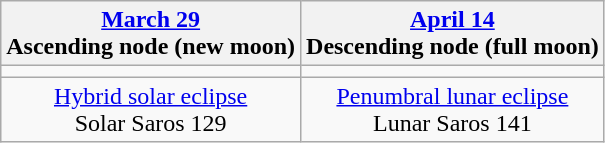<table class="wikitable">
<tr>
<th><a href='#'>March 29</a><br>Ascending node (new moon)<br></th>
<th><a href='#'>April 14</a><br>Descending node (full moon)<br></th>
</tr>
<tr>
<td></td>
<td></td>
</tr>
<tr align=center>
<td><a href='#'>Hybrid solar eclipse</a><br>Solar Saros 129</td>
<td><a href='#'>Penumbral lunar eclipse</a><br>Lunar Saros 141</td>
</tr>
</table>
